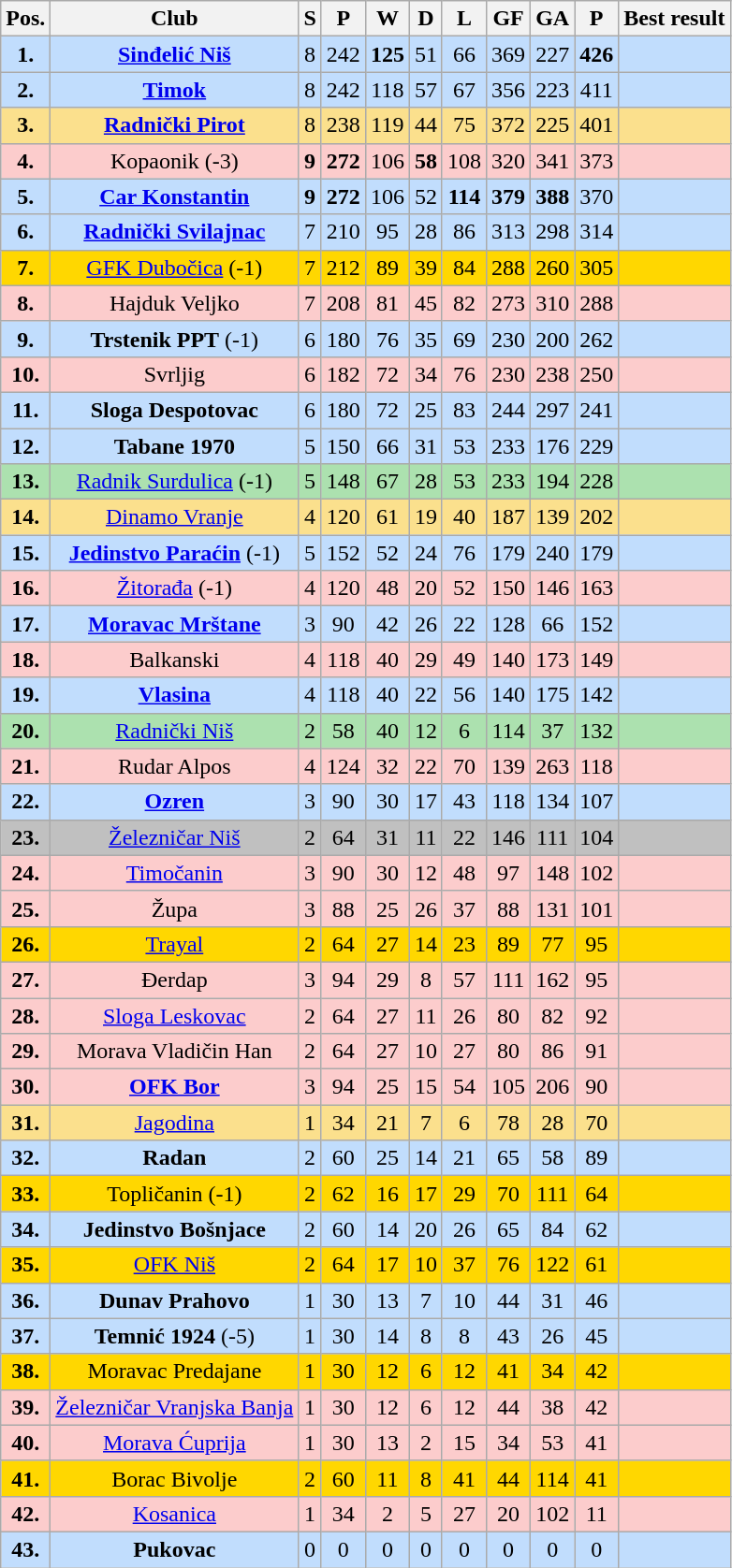<table class="wikitable sortable" style="text-align:center;">
<tr>
<th>Pos.</th>
<th>Club</th>
<th>S</th>
<th>P</th>
<th>W</th>
<th>D</th>
<th>L</th>
<th>GF</th>
<th>GA</th>
<th>P</th>
<th>Best result</th>
</tr>
<tr style="text-align:center; background:#c1ddfd">
<td><strong>1.</strong></td>
<td><strong><a href='#'>Sinđelić Niš</a></strong></td>
<td>8</td>
<td>242</td>
<td><strong>125</strong></td>
<td>51</td>
<td>66</td>
<td>369</td>
<td>227</td>
<td><strong>426</strong></td>
<td><strong></strong></td>
</tr>
<tr style="text-align:center; background:#c1ddfd">
<td><strong>2.</strong></td>
<td><strong><a href='#'>Timok</a></strong></td>
<td>8</td>
<td>242</td>
<td>118</td>
<td>57</td>
<td>67</td>
<td>356</td>
<td>223</td>
<td>411</td>
<td><strong></strong></td>
</tr>
<tr style="text-align:center; background:#fbe08d">
<td><strong>3.</strong></td>
<td><strong><a href='#'>Radnički Pirot</a></strong></td>
<td>8</td>
<td>238</td>
<td>119</td>
<td>44</td>
<td>75</td>
<td>372</td>
<td>225</td>
<td>401</td>
<td><strong></strong></td>
</tr>
<tr style="text-align:center; background:#fccccc">
<td><strong>4.</strong></td>
<td>Kopaonik (-3)</td>
<td><strong>9</strong></td>
<td><strong>272</strong></td>
<td>106</td>
<td><strong>58</strong></td>
<td>108</td>
<td>320</td>
<td>341</td>
<td>373</td>
<td></td>
</tr>
<tr style="text-align:center; background:#c1ddfd">
<td><strong>5.</strong></td>
<td><strong><a href='#'>Car Konstantin</a></strong></td>
<td><strong>9</strong></td>
<td><strong>272</strong></td>
<td>106</td>
<td>52</td>
<td><strong>114</strong></td>
<td><strong>379</strong></td>
<td><strong>388</strong></td>
<td>370</td>
<td></td>
</tr>
<tr style="text-align:center; background:#c1ddfd">
<td><strong>6.</strong></td>
<td><strong><a href='#'>Radnički Svilajnac</a></strong></td>
<td>7</td>
<td>210</td>
<td>95</td>
<td>28</td>
<td>86</td>
<td>313</td>
<td>298</td>
<td>314</td>
<td></td>
</tr>
<tr style="text-align:center; background:gold">
<td><strong>7.</strong></td>
<td><a href='#'>GFK Dubočica</a> (-1)</td>
<td>7</td>
<td>212</td>
<td>89</td>
<td>39</td>
<td>84</td>
<td>288</td>
<td>260</td>
<td>305</td>
<td></td>
</tr>
<tr style="text-align:center; background:#fccccc">
<td><strong>8.</strong></td>
<td>Hajduk Veljko</td>
<td>7</td>
<td>208</td>
<td>81</td>
<td>45</td>
<td>82</td>
<td>273</td>
<td>310</td>
<td>288</td>
<td></td>
</tr>
<tr style="text-align:center; background:#c1ddfd">
<td><strong>9.</strong></td>
<td><strong>Trstenik PPT</strong> (-1)</td>
<td>6</td>
<td>180</td>
<td>76</td>
<td>35</td>
<td>69</td>
<td>230</td>
<td>200</td>
<td>262</td>
<td></td>
</tr>
<tr style="text-align:center; background:#fccccc">
<td><strong>10.</strong></td>
<td>Svrljig</td>
<td>6</td>
<td>182</td>
<td>72</td>
<td>34</td>
<td>76</td>
<td>230</td>
<td>238</td>
<td>250</td>
<td></td>
</tr>
<tr style="text-align:center; background:#c1ddfd">
<td><strong>11.</strong></td>
<td><strong>Sloga Despotovac</strong></td>
<td>6</td>
<td>180</td>
<td>72</td>
<td>25</td>
<td>83</td>
<td>244</td>
<td>297</td>
<td>241</td>
<td></td>
</tr>
<tr style="text-align:center; background:#c1ddfd">
<td><strong>12.</strong></td>
<td><strong>Tabane 1970</strong></td>
<td>5</td>
<td>150</td>
<td>66</td>
<td>31</td>
<td>53</td>
<td>233</td>
<td>176</td>
<td>229</td>
<td></td>
</tr>
<tr style="text-align:center; background:#ace1af">
<td><strong>13.</strong></td>
<td><a href='#'>Radnik Surdulica</a> (-1)</td>
<td>5</td>
<td>148</td>
<td>67</td>
<td>28</td>
<td>53</td>
<td>233</td>
<td>194</td>
<td>228</td>
<td><strong></strong></td>
</tr>
<tr style="text-align:center; background:#fbe08d">
<td><strong>14.</strong></td>
<td><a href='#'>Dinamo Vranje</a></td>
<td>4</td>
<td>120</td>
<td>61</td>
<td>19</td>
<td>40</td>
<td>187</td>
<td>139</td>
<td>202</td>
<td><strong></strong></td>
</tr>
<tr style="text-align:center; background:#c1ddfd">
<td><strong>15.</strong></td>
<td><strong><a href='#'>Jedinstvo Paraćin</a></strong> (-1)</td>
<td>5</td>
<td>152</td>
<td>52</td>
<td>24</td>
<td>76</td>
<td>179</td>
<td>240</td>
<td>179</td>
<td></td>
</tr>
<tr style="text-align:center; background:#fccccc">
<td><strong>16.</strong></td>
<td><a href='#'>Žitorađa</a> (-1)</td>
<td>4</td>
<td>120</td>
<td>48</td>
<td>20</td>
<td>52</td>
<td>150</td>
<td>146</td>
<td>163</td>
<td></td>
</tr>
<tr style="text-align:center; background:#c1ddfd">
<td><strong>17.</strong></td>
<td><strong><a href='#'>Moravac Mrštane</a></strong></td>
<td>3</td>
<td>90</td>
<td>42</td>
<td>26</td>
<td>22</td>
<td>128</td>
<td>66</td>
<td>152</td>
<td><strong></strong></td>
</tr>
<tr style="text-align:center; background:#fccccc">
<td><strong>18.</strong></td>
<td>Balkanski</td>
<td>4</td>
<td>118</td>
<td>40</td>
<td>29</td>
<td>49</td>
<td>140</td>
<td>173</td>
<td>149</td>
<td></td>
</tr>
<tr style="text-align:center; background:#c1ddfd">
<td><strong>19.</strong></td>
<td><strong><a href='#'>Vlasina</a></strong></td>
<td>4</td>
<td>118</td>
<td>40</td>
<td>22</td>
<td>56</td>
<td>140</td>
<td>175</td>
<td>142</td>
<td></td>
</tr>
<tr style="text-align:center; background:#ace1af">
<td><strong>20.</strong></td>
<td><a href='#'>Radnički Niš</a></td>
<td>2</td>
<td>58</td>
<td>40</td>
<td>12</td>
<td>6</td>
<td>114</td>
<td>37</td>
<td>132</td>
<td><strong></strong></td>
</tr>
<tr style="text-align:center; background:#fccccc">
<td><strong>21.</strong></td>
<td>Rudar Alpos</td>
<td>4</td>
<td>124</td>
<td>32</td>
<td>22</td>
<td>70</td>
<td>139</td>
<td>263</td>
<td>118</td>
<td></td>
</tr>
<tr style="text-align:center; background:#c1ddfd">
<td><strong>22.</strong></td>
<td><strong><a href='#'>Ozren</a></strong></td>
<td>3</td>
<td>90</td>
<td>30</td>
<td>17</td>
<td>43</td>
<td>118</td>
<td>134</td>
<td>107</td>
<td></td>
</tr>
<tr style="text-align:center; background:silver">
<td><strong>23.</strong></td>
<td><a href='#'>Železničar Niš</a></td>
<td>2</td>
<td>64</td>
<td>31</td>
<td>11</td>
<td>22</td>
<td>146</td>
<td>111</td>
<td>104</td>
<td></td>
</tr>
<tr style="text-align:center; background:#fccccc">
<td><strong>24.</strong></td>
<td><a href='#'>Timočanin</a></td>
<td>3</td>
<td>90</td>
<td>30</td>
<td>12</td>
<td>48</td>
<td>97</td>
<td>148</td>
<td>102</td>
<td></td>
</tr>
<tr style="text-align:center; background:#fccccc">
<td><strong>25.</strong></td>
<td>Župa</td>
<td>3</td>
<td>88</td>
<td>25</td>
<td>26</td>
<td>37</td>
<td>88</td>
<td>131</td>
<td>101</td>
<td></td>
</tr>
<tr style="text-align:center; background:gold">
<td><strong>26.</strong></td>
<td><a href='#'>Trayal</a></td>
<td>2</td>
<td>64</td>
<td>27</td>
<td>14</td>
<td>23</td>
<td>89</td>
<td>77</td>
<td>95</td>
<td></td>
</tr>
<tr style="text-align:center; background:#fccccc">
<td><strong>27.</strong></td>
<td>Đerdap</td>
<td>3</td>
<td>94</td>
<td>29</td>
<td>8</td>
<td>57</td>
<td>111</td>
<td>162</td>
<td>95</td>
<td></td>
</tr>
<tr style="text-align:center; background:#fccccc">
<td><strong>28.</strong></td>
<td><a href='#'>Sloga Leskovac</a></td>
<td>2</td>
<td>64</td>
<td>27</td>
<td>11</td>
<td>26</td>
<td>80</td>
<td>82</td>
<td>92</td>
<td></td>
</tr>
<tr style="text-align:center; background:#fccccc">
<td><strong>29.</strong></td>
<td>Morava Vladičin Han</td>
<td>2</td>
<td>64</td>
<td>27</td>
<td>10</td>
<td>27</td>
<td>80</td>
<td>86</td>
<td>91</td>
<td></td>
</tr>
<tr style="text-align:center; background:#fccccc">
<td><strong>30.</strong></td>
<td><strong><a href='#'>OFK Bor</a></strong></td>
<td>3</td>
<td>94</td>
<td>25</td>
<td>15</td>
<td>54</td>
<td>105</td>
<td>206</td>
<td>90</td>
<td></td>
</tr>
<tr style="text-align:center; background:#fbe08d">
<td><strong>31.</strong></td>
<td><a href='#'>Jagodina</a></td>
<td>1</td>
<td>34</td>
<td>21</td>
<td>7</td>
<td>6</td>
<td>78</td>
<td>28</td>
<td>70</td>
<td><strong></strong></td>
</tr>
<tr style="text-align:center; background:#c1ddfd">
<td><strong>32.</strong></td>
<td><strong>Radan</strong></td>
<td>2</td>
<td>60</td>
<td>25</td>
<td>14</td>
<td>21</td>
<td>65</td>
<td>58</td>
<td>89</td>
<td></td>
</tr>
<tr style="text-align:center; background:gold">
<td><strong>33.</strong></td>
<td>Topličanin (-1)</td>
<td>2</td>
<td>62</td>
<td>16</td>
<td>17</td>
<td>29</td>
<td>70</td>
<td>111</td>
<td>64</td>
<td></td>
</tr>
<tr style="text-align:center; background:#c1ddfd">
<td><strong>34.</strong></td>
<td><strong>Jedinstvo Bošnjace</strong></td>
<td>2</td>
<td>60</td>
<td>14</td>
<td>20</td>
<td>26</td>
<td>65</td>
<td>84</td>
<td>62</td>
<td></td>
</tr>
<tr style="text-align:center; background:gold">
<td><strong>35.</strong></td>
<td><a href='#'>OFK Niš</a></td>
<td>2</td>
<td>64</td>
<td>17</td>
<td>10</td>
<td>37</td>
<td>76</td>
<td>122</td>
<td>61</td>
<td></td>
</tr>
<tr style="text-align:center; background:#c1ddfd">
<td><strong>36.</strong></td>
<td><strong>Dunav Prahovo</strong></td>
<td>1</td>
<td>30</td>
<td>13</td>
<td>7</td>
<td>10</td>
<td>44</td>
<td>31</td>
<td>46</td>
<td></td>
</tr>
<tr style="text-align:center; background:#c1ddfd">
<td><strong>37.</strong></td>
<td><strong>Temnić 1924</strong> (-5)</td>
<td>1</td>
<td>30</td>
<td>14</td>
<td>8</td>
<td>8</td>
<td>43</td>
<td>26</td>
<td>45</td>
<td></td>
</tr>
<tr style="text-align:center; background:gold">
<td><strong>38.</strong></td>
<td>Moravac Predajane</td>
<td>1</td>
<td>30</td>
<td>12</td>
<td>6</td>
<td>12</td>
<td>41</td>
<td>34</td>
<td>42</td>
<td></td>
</tr>
<tr style="text-align:center; background:#fccccc">
<td><strong>39.</strong></td>
<td><a href='#'>Železničar Vranjska Banja</a></td>
<td>1</td>
<td>30</td>
<td>12</td>
<td>6</td>
<td>12</td>
<td>44</td>
<td>38</td>
<td>42</td>
<td></td>
</tr>
<tr style="text-align:center; background:#fccccc">
<td><strong>40.</strong></td>
<td><a href='#'>Morava Ćuprija</a></td>
<td>1</td>
<td>30</td>
<td>13</td>
<td>2</td>
<td>15</td>
<td>34</td>
<td>53</td>
<td>41</td>
<td></td>
</tr>
<tr style="text-align:center; background:gold">
<td><strong>41.</strong></td>
<td>Borac Bivolje</td>
<td>2</td>
<td>60</td>
<td>11</td>
<td>8</td>
<td>41</td>
<td>44</td>
<td>114</td>
<td>41</td>
<td></td>
</tr>
<tr style="text-align:center; background:#fccccc">
<td><strong>42.</strong></td>
<td><a href='#'>Kosanica</a></td>
<td>1</td>
<td>34</td>
<td>2</td>
<td>5</td>
<td>27</td>
<td>20</td>
<td>102</td>
<td>11</td>
<td></td>
</tr>
<tr style="text-align:center; background:#c1ddfd">
<td><strong>43.</strong></td>
<td><strong>Pukovac</strong></td>
<td>0</td>
<td>0</td>
<td>0</td>
<td>0</td>
<td>0</td>
<td>0</td>
<td>0</td>
<td>0</td>
<td></td>
</tr>
</table>
